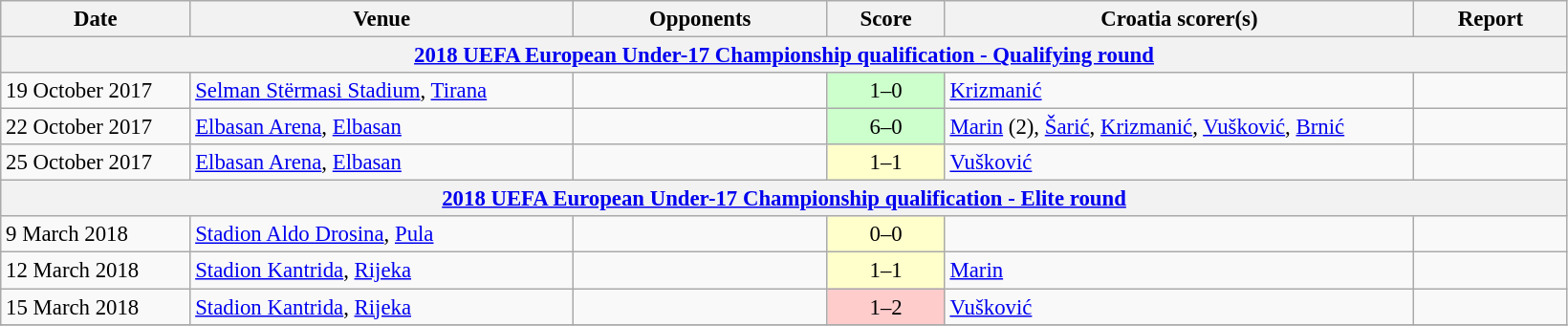<table class="wikitable" style="font-size:95%;">
<tr>
<th width=125>Date</th>
<th width=260>Venue</th>
<th width=170>Opponents</th>
<th width= 75>Score</th>
<th width=320>Croatia scorer(s)</th>
<th width=100>Report</th>
</tr>
<tr>
<th colspan=7><a href='#'>2018 UEFA European Under-17 Championship qualification - Qualifying round</a></th>
</tr>
<tr>
<td>19 October 2017</td>
<td><a href='#'>Selman Stërmasi Stadium</a>, <a href='#'>Tirana</a></td>
<td></td>
<td align=center bgcolor=#CCFFCC>1–0</td>
<td><a href='#'>Krizmanić</a></td>
<td></td>
</tr>
<tr>
<td>22 October 2017</td>
<td><a href='#'>Elbasan Arena</a>, <a href='#'>Elbasan</a></td>
<td></td>
<td align=center bgcolor=#CCFFCC>6–0</td>
<td><a href='#'>Marin</a> (2), <a href='#'>Šarić</a>, <a href='#'>Krizmanić</a>, <a href='#'>Vušković</a>, <a href='#'>Brnić</a></td>
<td></td>
</tr>
<tr>
<td>25 October 2017</td>
<td><a href='#'>Elbasan Arena</a>, <a href='#'>Elbasan</a></td>
<td></td>
<td align=center bgcolor=#FFFFCC>1–1</td>
<td><a href='#'>Vušković</a></td>
<td></td>
</tr>
<tr>
<th colspan=7><a href='#'>2018 UEFA European Under-17 Championship qualification - Elite round</a></th>
</tr>
<tr>
<td>9 March 2018</td>
<td><a href='#'>Stadion Aldo Drosina</a>, <a href='#'>Pula</a></td>
<td></td>
<td align=center bgcolor=#FFFFCC>0–0</td>
<td></td>
<td></td>
</tr>
<tr>
<td>12 March 2018</td>
<td><a href='#'>Stadion Kantrida</a>, <a href='#'>Rijeka</a></td>
<td></td>
<td align=center bgcolor=#FFFFCC>1–1</td>
<td><a href='#'>Marin</a></td>
<td></td>
</tr>
<tr>
<td>15 March 2018</td>
<td><a href='#'>Stadion Kantrida</a>, <a href='#'>Rijeka</a></td>
<td></td>
<td align=center bgcolor=#FFCCCC>1–2</td>
<td><a href='#'>Vušković</a></td>
<td></td>
</tr>
<tr>
</tr>
</table>
